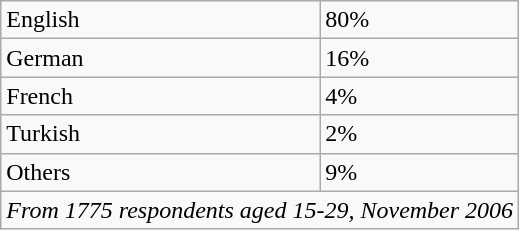<table class="wikitable">
<tr>
<td>English</td>
<td>80%</td>
</tr>
<tr>
<td>German</td>
<td>16%</td>
</tr>
<tr>
<td>French</td>
<td>4%</td>
</tr>
<tr>
<td>Turkish</td>
<td>2%</td>
</tr>
<tr>
<td>Others</td>
<td>9%</td>
</tr>
<tr>
<td colspan=2><em>From 1775 respondents aged 15-29, November 2006</em></td>
</tr>
</table>
